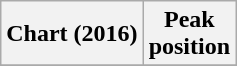<table class="wikitable sortable plainrowheaders" style="text-align:center">
<tr>
<th scope="col">Chart (2016)</th>
<th scope="col">Peak<br> position</th>
</tr>
<tr>
</tr>
</table>
